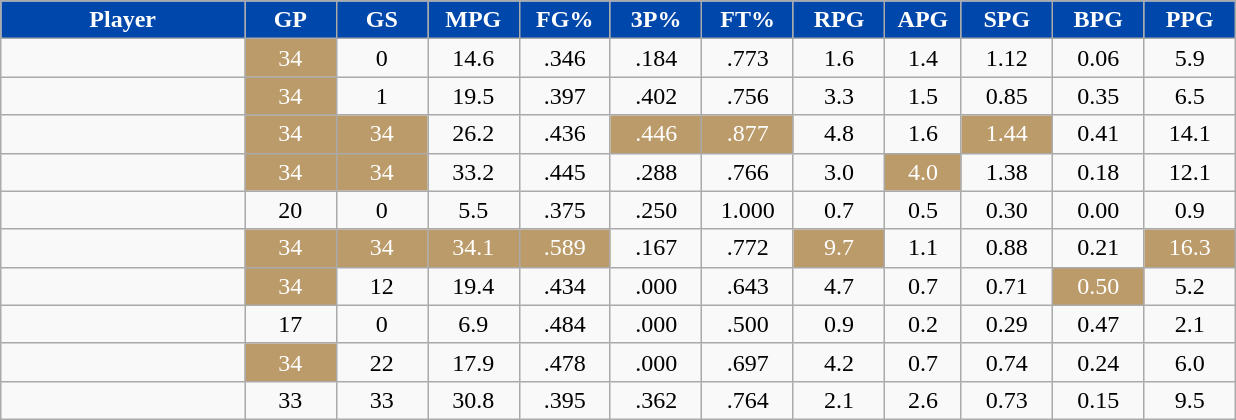<table class="wikitable sortable" style="text-align:center;">
<tr>
<th style="background:#0047AB;color:white;" width="16%">Player</th>
<th style="background:#0047AB;color:white;" width="6%">GP</th>
<th style="background:#0047AB;color:white;" width="6%">GS</th>
<th style="background:#0047AB;color:white;" width="6%">MPG</th>
<th style="background:#0047AB;color:white;" width="6%">FG%</th>
<th style="background:#0047AB;color:white;" width="6%">3P%</th>
<th style="background:#0047AB;color:white;" width="6%">FT%</th>
<th style="background:#0047AB;color:white;" width="6%">RPG</th>
<th style="background:#0047AB;color:white;" width="5%">APG</th>
<th style="background:#0047AB;color:white;" width="6%">SPG</th>
<th style="background:#0047AB;color:white;" width="6%">BPG</th>
<th style="background:#0047AB;color:white;" width="6%">PPG</th>
</tr>
<tr>
<td></td>
<td style="background:#bc9b6a;color:white;">34</td>
<td>0</td>
<td>14.6</td>
<td>.346</td>
<td>.184</td>
<td>.773</td>
<td>1.6</td>
<td>1.4</td>
<td>1.12</td>
<td>0.06</td>
<td>5.9</td>
</tr>
<tr>
<td></td>
<td style="background:#bc9b6a;color:white;">34</td>
<td>1</td>
<td>19.5</td>
<td>.397</td>
<td>.402</td>
<td>.756</td>
<td>3.3</td>
<td>1.5</td>
<td>0.85</td>
<td>0.35</td>
<td>6.5</td>
</tr>
<tr>
<td></td>
<td style="background:#bc9b6a;color:white;">34</td>
<td style="background:#bc9b6a;color:white;">34</td>
<td>26.2</td>
<td>.436</td>
<td style="background:#bc9b6a;color:white;">.446</td>
<td style="background:#bc9b6a;color:white;">.877</td>
<td>4.8</td>
<td>1.6</td>
<td style="background:#bc9b6a;color:white;">1.44</td>
<td>0.41</td>
<td>14.1</td>
</tr>
<tr>
<td></td>
<td style="background:#bc9b6a;color:white;">34</td>
<td style="background:#bc9b6a;color:white;">34</td>
<td>33.2</td>
<td>.445</td>
<td>.288</td>
<td>.766</td>
<td>3.0</td>
<td style="background:#bc9b6a;color:white;">4.0</td>
<td>1.38</td>
<td>0.18</td>
<td>12.1</td>
</tr>
<tr>
<td></td>
<td>20</td>
<td>0</td>
<td>5.5</td>
<td>.375</td>
<td>.250</td>
<td>1.000</td>
<td>0.7</td>
<td>0.5</td>
<td>0.30</td>
<td>0.00</td>
<td>0.9</td>
</tr>
<tr>
<td></td>
<td style="background:#bc9b6a;color:white;">34</td>
<td style="background:#bc9b6a;color:white;">34</td>
<td style="background:#bc9b6a;color:white;">34.1</td>
<td style="background:#bc9b6a;color:white;">.589</td>
<td>.167</td>
<td>.772</td>
<td style="background:#bc9b6a;color:white;">9.7</td>
<td>1.1</td>
<td>0.88</td>
<td>0.21</td>
<td style="background:#bc9b6a;color:white;">16.3</td>
</tr>
<tr>
<td></td>
<td style="background:#bc9b6a;color:white;">34</td>
<td>12</td>
<td>19.4</td>
<td>.434</td>
<td>.000</td>
<td>.643</td>
<td>4.7</td>
<td>0.7</td>
<td>0.71</td>
<td style="background:#bc9b6a;color:white;">0.50</td>
<td>5.2</td>
</tr>
<tr>
<td></td>
<td>17</td>
<td>0</td>
<td>6.9</td>
<td>.484</td>
<td>.000</td>
<td>.500</td>
<td>0.9</td>
<td>0.2</td>
<td>0.29</td>
<td>0.47</td>
<td>2.1</td>
</tr>
<tr>
<td></td>
<td style="background:#bc9b6a;color:white;">34</td>
<td>22</td>
<td>17.9</td>
<td>.478</td>
<td>.000</td>
<td>.697</td>
<td>4.2</td>
<td>0.7</td>
<td>0.74</td>
<td>0.24</td>
<td>6.0</td>
</tr>
<tr>
<td></td>
<td>33</td>
<td>33</td>
<td>30.8</td>
<td>.395</td>
<td>.362</td>
<td>.764</td>
<td>2.1</td>
<td>2.6</td>
<td>0.73</td>
<td>0.15</td>
<td>9.5</td>
</tr>
</table>
